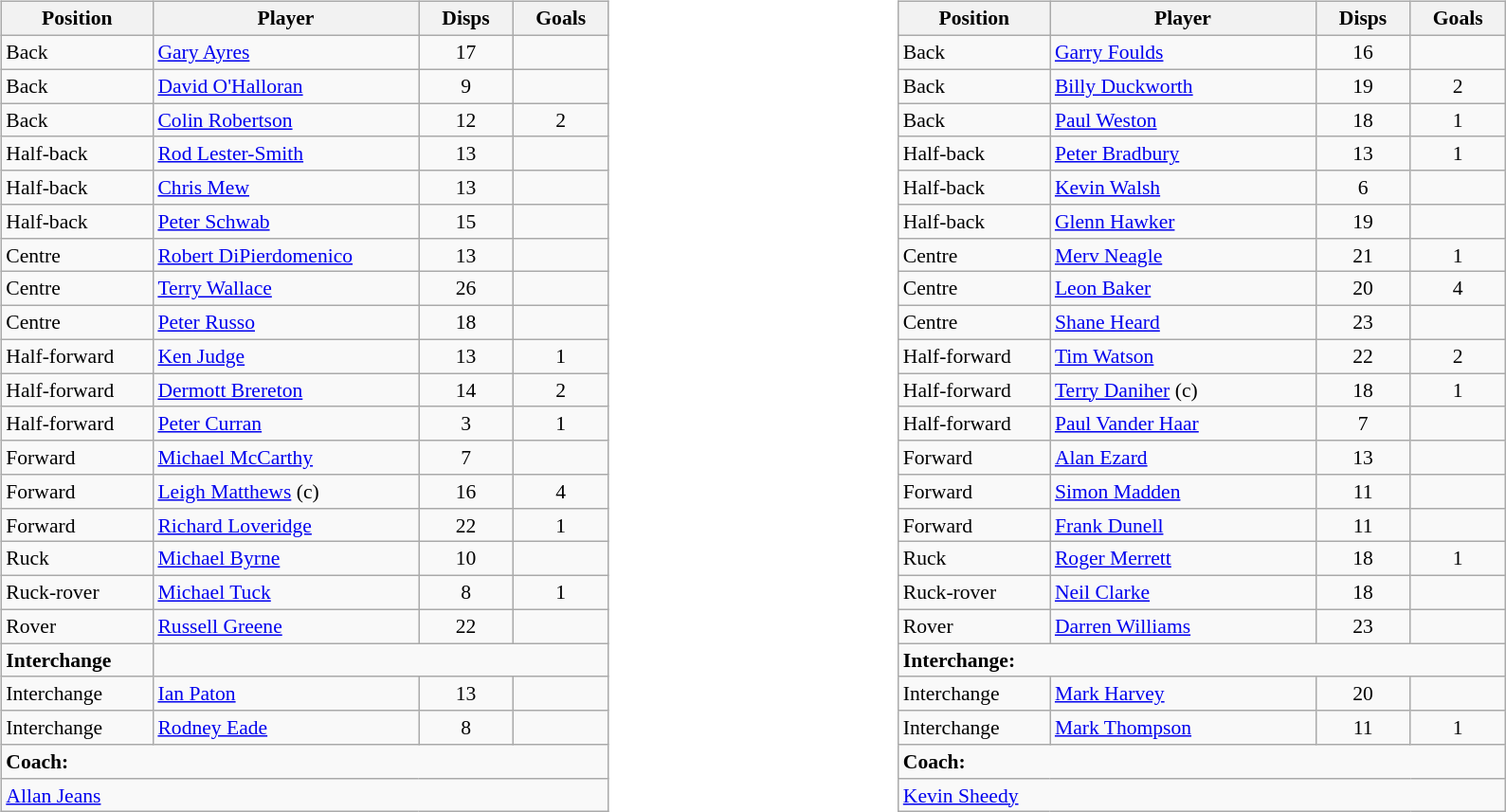<table width="100%">
<tr>
<td valign="top" width="50%"><br><table class="wikitable" style="font-size: 90%" cellspacing="0" cellpadding="0" align="center">
<tr>
<th width="100" text align="left">Position</th>
<th width="180" text align="left">Player</th>
<th width="60" text align="center">Disps</th>
<th width="60" text align="center">Goals</th>
</tr>
<tr>
<td>Back</td>
<td><a href='#'>Gary Ayres</a></td>
<td text align="center">17</td>
<td></td>
</tr>
<tr>
<td>Back</td>
<td><a href='#'>David O'Halloran</a></td>
<td text align="center">9</td>
<td></td>
</tr>
<tr>
<td>Back</td>
<td><a href='#'>Colin Robertson</a></td>
<td text align="center">12</td>
<td text align="center">2</td>
</tr>
<tr>
<td>Half-back</td>
<td><a href='#'>Rod Lester-Smith</a></td>
<td text align="center">13</td>
<td text align="center"></td>
</tr>
<tr>
<td>Half-back</td>
<td><a href='#'>Chris Mew</a></td>
<td text align="center">13</td>
<td></td>
</tr>
<tr>
<td>Half-back</td>
<td><a href='#'>Peter Schwab</a></td>
<td text align="center">15</td>
<td></td>
</tr>
<tr>
<td>Centre</td>
<td><a href='#'>Robert DiPierdomenico</a></td>
<td text align="center">13</td>
<td></td>
</tr>
<tr>
<td>Centre</td>
<td><a href='#'>Terry Wallace</a></td>
<td text align="center">26</td>
<td></td>
</tr>
<tr>
<td>Centre</td>
<td><a href='#'>Peter Russo</a></td>
<td text align="center">18</td>
<td></td>
</tr>
<tr>
<td>Half-forward</td>
<td><a href='#'>Ken Judge</a></td>
<td text align="center">13</td>
<td text align="center">1</td>
</tr>
<tr>
<td>Half-forward</td>
<td><a href='#'>Dermott Brereton</a></td>
<td text align="center">14</td>
<td text align="center">2</td>
</tr>
<tr>
<td>Half-forward</td>
<td><a href='#'>Peter Curran</a></td>
<td text align="center">3</td>
<td text align="center">1</td>
</tr>
<tr>
<td>Forward</td>
<td><a href='#'>Michael McCarthy</a></td>
<td text align="center">7</td>
<td></td>
</tr>
<tr>
<td>Forward</td>
<td><a href='#'>Leigh Matthews</a> (c)</td>
<td text align="center">16</td>
<td text align="center">4</td>
</tr>
<tr>
<td>Forward</td>
<td><a href='#'>Richard Loveridge</a></td>
<td text align="center">22</td>
<td text align="center">1</td>
</tr>
<tr>
<td>Ruck</td>
<td><a href='#'>Michael Byrne</a></td>
<td text align="center">10</td>
<td></td>
</tr>
<tr>
<td>Ruck-rover</td>
<td><a href='#'>Michael Tuck</a></td>
<td text align="center">8</td>
<td text align="center">1</td>
</tr>
<tr>
<td>Rover</td>
<td><a href='#'>Russell Greene</a></td>
<td text align="center">22</td>
<td text align="center"></td>
</tr>
<tr>
<td colspan=1><strong>Interchange</strong></td>
</tr>
<tr>
<td>Interchange</td>
<td><a href='#'>Ian Paton</a></td>
<td text align="center">13</td>
<td></td>
</tr>
<tr>
<td>Interchange</td>
<td><a href='#'>Rodney Eade</a></td>
<td text align="center">8</td>
<td></td>
</tr>
<tr>
<td colspan=4><strong>Coach:</strong></td>
</tr>
<tr>
<td colspan="4"><a href='#'>Allan Jeans</a></td>
</tr>
</table>
</td>
<td valign="top" width="50%"><br><table class="wikitable" style="font-size: 90%" cellspacing="0" cellpadding="0" align="center">
<tr>
<th width="100" text align="left">Position</th>
<th width="180" text align="left">Player</th>
<th width="60" text align="center">Disps</th>
<th width="60" text align="center">Goals</th>
</tr>
<tr>
<td>Back</td>
<td><a href='#'>Garry Foulds</a></td>
<td text align="center">16</td>
<td></td>
</tr>
<tr>
<td>Back</td>
<td><a href='#'>Billy Duckworth</a></td>
<td text align="center">19</td>
<td text align="center">2</td>
</tr>
<tr>
<td>Back</td>
<td><a href='#'>Paul Weston</a></td>
<td text align="center">18</td>
<td text align="center">1</td>
</tr>
<tr>
<td>Half-back</td>
<td><a href='#'>Peter Bradbury</a></td>
<td text align="center">13</td>
<td text align="center">1</td>
</tr>
<tr>
<td>Half-back</td>
<td><a href='#'>Kevin Walsh</a></td>
<td text align="center">6</td>
<td></td>
</tr>
<tr>
<td>Half-back</td>
<td><a href='#'>Glenn Hawker</a></td>
<td text align="center">19</td>
<td></td>
</tr>
<tr>
<td>Centre</td>
<td><a href='#'>Merv Neagle</a></td>
<td text align="center">21</td>
<td text align="center">1</td>
</tr>
<tr>
<td>Centre</td>
<td><a href='#'>Leon Baker</a></td>
<td text align="center">20</td>
<td text align="center">4</td>
</tr>
<tr>
<td>Centre</td>
<td><a href='#'>Shane Heard</a></td>
<td text align="center">23</td>
<td></td>
</tr>
<tr>
<td>Half-forward</td>
<td><a href='#'>Tim Watson</a></td>
<td text align="center">22</td>
<td text align="center">2</td>
</tr>
<tr>
<td>Half-forward</td>
<td><a href='#'>Terry Daniher</a> (c)</td>
<td text align="center">18</td>
<td text align="center">1</td>
</tr>
<tr>
<td>Half-forward</td>
<td><a href='#'>Paul Vander Haar</a></td>
<td text align="center">7</td>
<td></td>
</tr>
<tr>
<td>Forward</td>
<td><a href='#'>Alan Ezard</a></td>
<td text align="center">13</td>
<td></td>
</tr>
<tr>
<td>Forward</td>
<td><a href='#'>Simon Madden</a></td>
<td text align="center">11</td>
<td></td>
</tr>
<tr>
<td>Forward</td>
<td><a href='#'>Frank Dunell</a></td>
<td text align="center">11</td>
<td></td>
</tr>
<tr>
<td>Ruck</td>
<td><a href='#'>Roger Merrett</a></td>
<td text align="center">18</td>
<td text align="center">1</td>
</tr>
<tr>
<td>Ruck-rover</td>
<td><a href='#'>Neil Clarke</a></td>
<td text align="center">18</td>
<td></td>
</tr>
<tr>
<td>Rover</td>
<td><a href='#'>Darren Williams</a></td>
<td text align="center">23</td>
<td></td>
</tr>
<tr>
<td colspan=4><strong>Interchange:</strong></td>
</tr>
<tr>
<td>Interchange</td>
<td><a href='#'>Mark Harvey</a></td>
<td text align="center">20</td>
<td></td>
</tr>
<tr>
<td>Interchange</td>
<td><a href='#'>Mark Thompson</a></td>
<td text align="center">11</td>
<td text align="center">1</td>
</tr>
<tr>
<td colspan=4><strong>Coach:</strong></td>
</tr>
<tr>
<td colspan="4"><a href='#'>Kevin Sheedy</a></td>
</tr>
</table>
</td>
</tr>
</table>
